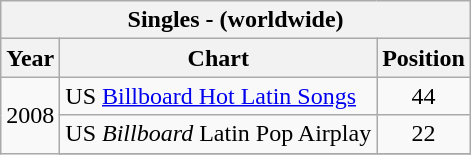<table class="wikitable">
<tr>
<th colspan="3"><strong>Singles</strong> - (worldwide)</th>
</tr>
<tr>
<th>Year</th>
<th>Chart</th>
<th>Position</th>
</tr>
<tr>
<td rowspan="10">2008</td>
<td>US <a href='#'>Billboard Hot Latin Songs</a></td>
<td align="center">44</td>
</tr>
<tr>
<td>US <em>Billboard</em> Latin Pop Airplay</td>
<td align="center">22</td>
</tr>
<tr>
</tr>
</table>
